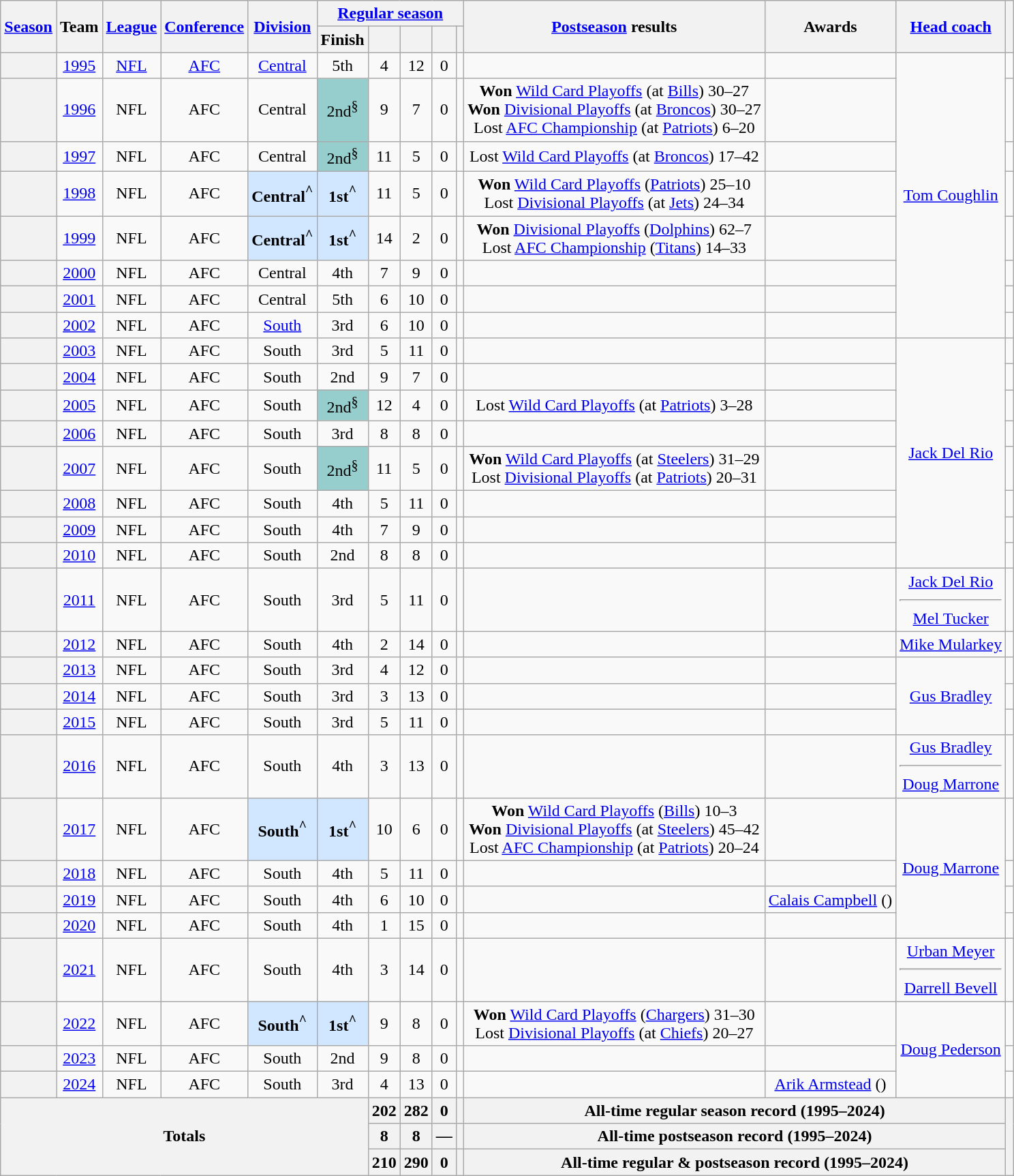<table class="wikitable sortable" style="text-align:center">
<tr>
<th scope="col" rowspan="2"><a href='#'>Season</a></th>
<th scope="col" rowspan="2">Team</th>
<th scope="col" rowspan="2"><a href='#'>League</a></th>
<th scope="col" rowspan="2"><a href='#'>Conference</a></th>
<th scope="col" rowspan="2"><a href='#'>Division</a></th>
<th colspan="5" scope="colgroup"><a href='#'>Regular season</a></th>
<th scope="col" rowspan="2" class="unsortable"><a href='#'>Postseason</a> results</th>
<th scope="col" rowspan="2" class="unsortable">Awards</th>
<th scope="col" rowspan="2" class="unsortable"><a href='#'>Head coach</a></th>
<th scope="col" rowspan="2" class="unsortable"></th>
</tr>
<tr>
<th scope="col">Finish</th>
<th scope="col"></th>
<th scope="col"></th>
<th scope="col"></th>
<th scope="col"></th>
</tr>
<tr>
<th scope="row"></th>
<td><a href='#'>1995</a></td>
<td><a href='#'>NFL</a></td>
<td><a href='#'>AFC</a></td>
<td><a href='#'>Central</a></td>
<td>5th</td>
<td>4</td>
<td>12</td>
<td>0</td>
<td></td>
<td></td>
<td></td>
<td rowspan="8"><a href='#'>Tom Coughlin</a></td>
<td></td>
</tr>
<tr>
<th scope="row"></th>
<td><a href='#'>1996</a></td>
<td>NFL</td>
<td>AFC</td>
<td>Central</td>
<td bgcolor="#96CDCD">2nd<sup>§</sup></td>
<td>9</td>
<td>7</td>
<td>0</td>
<td></td>
<td><strong>Won</strong> <a href='#'>Wild Card Playoffs</a> (at <a href='#'>Bills</a>) 30–27<br><strong>Won</strong> <a href='#'>Divisional Playoffs</a> (at <a href='#'>Broncos</a>) 30–27<br>Lost <a href='#'>AFC Championship</a> (at <a href='#'>Patriots</a>) 6–20</td>
<td></td>
<td></td>
</tr>
<tr>
<th scope="row"></th>
<td><a href='#'>1997</a></td>
<td>NFL</td>
<td>AFC</td>
<td>Central</td>
<td bgcolor="#96CDCD">2nd<sup>§</sup></td>
<td>11</td>
<td>5</td>
<td>0</td>
<td></td>
<td>Lost <a href='#'>Wild Card Playoffs</a> (at <a href='#'>Broncos</a>) 17–42</td>
<td></td>
<td></td>
</tr>
<tr>
<th scope="row"></th>
<td><a href='#'>1998</a></td>
<td>NFL</td>
<td>AFC</td>
<td style="background: #D0E7FF;"><strong>Central<sup>^</sup></strong></td>
<td style="background: #D0E7FF;"><strong>1st<sup>^</sup></strong></td>
<td>11</td>
<td>5</td>
<td>0</td>
<td></td>
<td><strong>Won</strong> <a href='#'>Wild Card Playoffs</a> (<a href='#'>Patriots</a>) 25–10<br>Lost <a href='#'>Divisional Playoffs</a> (at <a href='#'>Jets</a>) 24–34</td>
<td></td>
<td></td>
</tr>
<tr>
<th scope="row"></th>
<td><a href='#'>1999</a></td>
<td>NFL</td>
<td>AFC</td>
<td style="background: #D0E7FF;"><strong>Central<sup>^</sup></strong></td>
<td style="background: #D0E7FF;"><strong>1st<sup>^</sup></strong></td>
<td>14</td>
<td>2</td>
<td>0</td>
<td></td>
<td><strong>Won</strong> <a href='#'>Divisional Playoffs</a> (<a href='#'>Dolphins</a>) 62–7<br>Lost <a href='#'>AFC Championship</a> (<a href='#'>Titans</a>) 14–33</td>
<td></td>
<td></td>
</tr>
<tr>
<th scope="row"></th>
<td><a href='#'>2000</a></td>
<td>NFL</td>
<td>AFC</td>
<td>Central</td>
<td>4th</td>
<td>7</td>
<td>9</td>
<td>0</td>
<td></td>
<td></td>
<td></td>
<td></td>
</tr>
<tr>
<th scope="row"></th>
<td><a href='#'>2001</a></td>
<td>NFL</td>
<td>AFC</td>
<td>Central</td>
<td>5th</td>
<td>6</td>
<td>10</td>
<td>0</td>
<td></td>
<td></td>
<td></td>
<td></td>
</tr>
<tr>
<th scope="row"></th>
<td><a href='#'>2002</a></td>
<td>NFL</td>
<td>AFC</td>
<td><a href='#'>South</a></td>
<td>3rd</td>
<td>6</td>
<td>10</td>
<td>0</td>
<td></td>
<td></td>
<td></td>
<td></td>
</tr>
<tr>
<th scope="row"></th>
<td><a href='#'>2003</a></td>
<td>NFL</td>
<td>AFC</td>
<td>South</td>
<td>3rd</td>
<td>5</td>
<td>11</td>
<td>0</td>
<td></td>
<td></td>
<td></td>
<td rowspan="8"><a href='#'>Jack Del Rio</a></td>
<td></td>
</tr>
<tr>
<th scope="row"></th>
<td><a href='#'>2004</a></td>
<td>NFL</td>
<td>AFC</td>
<td>South</td>
<td>2nd</td>
<td>9</td>
<td>7</td>
<td>0</td>
<td></td>
<td></td>
<td></td>
<td></td>
</tr>
<tr>
<th scope="row"></th>
<td><a href='#'>2005</a></td>
<td>NFL</td>
<td>AFC</td>
<td>South</td>
<td bgcolor="#96CDCD">2nd<sup>§</sup></td>
<td>12</td>
<td>4</td>
<td>0</td>
<td></td>
<td>Lost <a href='#'>Wild Card Playoffs</a> (at <a href='#'>Patriots</a>) 3–28</td>
<td></td>
<td></td>
</tr>
<tr>
<th scope="row"></th>
<td><a href='#'>2006</a></td>
<td>NFL</td>
<td>AFC</td>
<td>South</td>
<td>3rd</td>
<td>8</td>
<td>8</td>
<td>0</td>
<td></td>
<td></td>
<td></td>
<td></td>
</tr>
<tr>
<th scope="row"></th>
<td><a href='#'>2007</a></td>
<td>NFL</td>
<td>AFC</td>
<td>South</td>
<td bgcolor="#96CDCD">2nd<sup>§</sup></td>
<td>11</td>
<td>5</td>
<td>0</td>
<td></td>
<td><strong>Won</strong> <a href='#'>Wild Card Playoffs</a> (at <a href='#'>Steelers</a>) 31–29<br> Lost <a href='#'>Divisional Playoffs</a> (at <a href='#'>Patriots</a>) 20–31</td>
<td></td>
<td></td>
</tr>
<tr>
<th scope="row"></th>
<td><a href='#'>2008</a></td>
<td>NFL</td>
<td>AFC</td>
<td>South</td>
<td>4th</td>
<td>5</td>
<td>11</td>
<td>0</td>
<td></td>
<td></td>
<td></td>
<td></td>
</tr>
<tr>
<th scope="row"></th>
<td><a href='#'>2009</a></td>
<td>NFL</td>
<td>AFC</td>
<td>South</td>
<td>4th</td>
<td>7</td>
<td>9</td>
<td>0</td>
<td></td>
<td></td>
<td></td>
<td></td>
</tr>
<tr>
<th scope="row"></th>
<td><a href='#'>2010</a></td>
<td>NFL</td>
<td>AFC</td>
<td>South</td>
<td>2nd</td>
<td>8</td>
<td>8</td>
<td>0</td>
<td></td>
<td></td>
<td></td>
<td></td>
</tr>
<tr>
<th scope="row"></th>
<td><a href='#'>2011</a></td>
<td>NFL</td>
<td>AFC</td>
<td>South</td>
<td>3rd</td>
<td>5</td>
<td>11</td>
<td>0</td>
<td></td>
<td></td>
<td></td>
<td><a href='#'>Jack Del Rio</a>  <hr> <a href='#'>Mel Tucker</a> </td>
<td></td>
</tr>
<tr>
<th scope="row"></th>
<td><a href='#'>2012</a></td>
<td>NFL</td>
<td>AFC</td>
<td>South</td>
<td>4th</td>
<td>2</td>
<td>14</td>
<td>0</td>
<td></td>
<td></td>
<td></td>
<td><a href='#'>Mike Mularkey</a></td>
<td></td>
</tr>
<tr>
<th scope="row"></th>
<td><a href='#'>2013</a></td>
<td>NFL</td>
<td>AFC</td>
<td>South</td>
<td>3rd</td>
<td>4</td>
<td>12</td>
<td>0</td>
<td></td>
<td></td>
<td></td>
<td rowspan="3"><a href='#'>Gus Bradley</a></td>
<td></td>
</tr>
<tr>
<th scope="row"></th>
<td><a href='#'>2014</a></td>
<td>NFL</td>
<td>AFC</td>
<td>South</td>
<td>3rd</td>
<td>3</td>
<td>13</td>
<td>0</td>
<td></td>
<td></td>
<td></td>
<td></td>
</tr>
<tr>
<th scope="row"></th>
<td><a href='#'>2015</a></td>
<td>NFL</td>
<td>AFC</td>
<td>South</td>
<td>3rd</td>
<td>5</td>
<td>11</td>
<td>0</td>
<td></td>
<td></td>
<td></td>
<td></td>
</tr>
<tr>
<th scope="row"></th>
<td><a href='#'>2016</a></td>
<td>NFL</td>
<td>AFC</td>
<td>South</td>
<td>4th</td>
<td>3</td>
<td>13</td>
<td>0</td>
<td></td>
<td></td>
<td></td>
<td><a href='#'>Gus Bradley</a>  <hr> <a href='#'>Doug Marrone</a> </td>
<td></td>
</tr>
<tr>
<th scope="row"></th>
<td><a href='#'>2017</a></td>
<td>NFL</td>
<td>AFC</td>
<td style="background: #D0E7FF;"><strong>South<sup>^</sup></strong></td>
<td style="background: #D0E7FF;"><strong>1st<sup>^</sup></strong></td>
<td>10</td>
<td>6</td>
<td>0</td>
<td></td>
<td><strong>Won</strong> <a href='#'>Wild Card Playoffs</a> (<a href='#'>Bills</a>) 10–3<br><strong>Won</strong> <a href='#'>Divisional Playoffs</a> (at <a href='#'>Steelers</a>) 45–42<br>Lost <a href='#'>AFC Championship</a> (at <a href='#'>Patriots</a>) 20–24</td>
<td></td>
<td rowspan="4"><a href='#'>Doug Marrone</a></td>
<td></td>
</tr>
<tr>
<th scope="row"></th>
<td><a href='#'>2018</a></td>
<td>NFL</td>
<td>AFC</td>
<td>South</td>
<td>4th</td>
<td>5</td>
<td>11</td>
<td>0</td>
<td></td>
<td></td>
<td></td>
<td></td>
</tr>
<tr>
<th scope="row"></th>
<td><a href='#'>2019</a></td>
<td>NFL</td>
<td>AFC</td>
<td>South</td>
<td>4th</td>
<td>6</td>
<td>10</td>
<td>0</td>
<td></td>
<td></td>
<td><a href='#'>Calais Campbell</a> ()</td>
<td></td>
</tr>
<tr>
<th scope="row"></th>
<td><a href='#'>2020</a></td>
<td>NFL</td>
<td>AFC</td>
<td>South</td>
<td>4th</td>
<td>1</td>
<td>15</td>
<td>0</td>
<td></td>
<td></td>
<td></td>
<td></td>
</tr>
<tr>
<th scope="row"></th>
<td><a href='#'>2021</a></td>
<td>NFL</td>
<td>AFC</td>
<td>South</td>
<td>4th</td>
<td>3</td>
<td>14</td>
<td>0</td>
<td></td>
<td></td>
<td></td>
<td><a href='#'>Urban Meyer</a> <hr><a href='#'>Darrell Bevell</a> </td>
<td></td>
</tr>
<tr>
<th scope="row"></th>
<td><a href='#'>2022</a></td>
<td>NFL</td>
<td>AFC</td>
<td style="background: #D0E7FF;"><strong>South<sup>^</sup></strong></td>
<td style="background: #D0E7FF;"><strong>1st<sup>^</sup></strong></td>
<td>9</td>
<td>8</td>
<td>0</td>
<td></td>
<td><strong>Won</strong> <a href='#'>Wild Card Playoffs</a> (<a href='#'>Chargers</a>) 31–30<br>Lost <a href='#'>Divisional Playoffs</a> (at <a href='#'>Chiefs</a>) 20–27</td>
<td></td>
<td rowspan="3"><a href='#'>Doug Pederson</a></td>
<td></td>
</tr>
<tr>
<th scope="row"></th>
<td><a href='#'>2023</a></td>
<td>NFL</td>
<td>AFC</td>
<td>South</td>
<td>2nd</td>
<td>9</td>
<td>8</td>
<td>0</td>
<td></td>
<td></td>
<td></td>
<td></td>
</tr>
<tr>
<th scope="row"></th>
<td><a href='#'>2024</a></td>
<td>NFL</td>
<td>AFC</td>
<td>South</td>
<td>3rd</td>
<td>4</td>
<td>13</td>
<td>0</td>
<td></td>
<td></td>
<td><a href='#'>Arik Armstead</a> ()</td>
<td></td>
</tr>
<tr class="sortbottom">
<th scope=rowgroup rowspan=3 colspan=6>Totals</th>
<th>202</th>
<th>282</th>
<th>0</th>
<th></th>
<th colspan="3">All-time regular season record (1995–2024)</th>
<th rowspan="3"></th>
</tr>
<tr class="sortbottom">
<th>8</th>
<th>8</th>
<th>—</th>
<th></th>
<th colspan="3">All-time postseason record (1995–2024)</th>
</tr>
<tr class="sortbottom">
<th>210</th>
<th>290</th>
<th>0</th>
<th></th>
<th colspan="3">All-time regular & postseason record (1995–2024)</th>
</tr>
</table>
